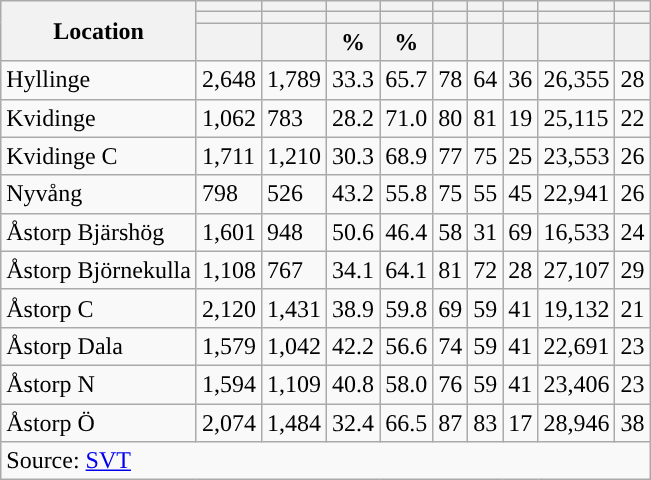<table role="presentation" class="wikitable sortable mw-collapsible">
<tr>
<th rowspan="3">Location</th>
<th></th>
<th></th>
<th></th>
<th></th>
<th></th>
<th></th>
<th></th>
<th></th>
<th></th>
</tr>
<tr>
<th></th>
<th></th>
<th style="background:"></th>
<th style="background:"></th>
<th></th>
<th></th>
<th></th>
<th></th>
<th></th>
</tr>
<tr>
<th data-sort-type="number"></th>
<th data-sort-type="number"></th>
<th data-sort-type="number">%</th>
<th data-sort-type="number">%</th>
<th data-sort-type="number"></th>
<th data-sort-type="number"></th>
<th data-sort-type="number"></th>
<th data-sort-type="number"></th>
<th data-sort-type="number"></th>
</tr>
<tr>
<td align="left">Hyllinge</td>
<td>2,648</td>
<td>1,789</td>
<td>33.3</td>
<td>65.7</td>
<td>78</td>
<td>64</td>
<td>36</td>
<td>26,355</td>
<td>28</td>
</tr>
<tr>
<td align="left">Kvidinge</td>
<td>1,062</td>
<td>783</td>
<td>28.2</td>
<td>71.0</td>
<td>80</td>
<td>81</td>
<td>19</td>
<td>25,115</td>
<td>22</td>
</tr>
<tr>
<td align="left">Kvidinge C</td>
<td>1,711</td>
<td>1,210</td>
<td>30.3</td>
<td>68.9</td>
<td>77</td>
<td>75</td>
<td>25</td>
<td>23,553</td>
<td>26</td>
</tr>
<tr>
<td align="left">Nyvång</td>
<td>798</td>
<td>526</td>
<td>43.2</td>
<td>55.8</td>
<td>75</td>
<td>55</td>
<td>45</td>
<td>22,941</td>
<td>26</td>
</tr>
<tr>
<td align="left">Åstorp Bjärshög</td>
<td>1,601</td>
<td>948</td>
<td>50.6</td>
<td>46.4</td>
<td>58</td>
<td>31</td>
<td>69</td>
<td>16,533</td>
<td>24</td>
</tr>
<tr>
<td align="left">Åstorp Björnekulla</td>
<td>1,108</td>
<td>767</td>
<td>34.1</td>
<td>64.1</td>
<td>81</td>
<td>72</td>
<td>28</td>
<td>27,107</td>
<td>29</td>
</tr>
<tr>
<td align="left">Åstorp C</td>
<td>2,120</td>
<td>1,431</td>
<td>38.9</td>
<td>59.8</td>
<td>69</td>
<td>59</td>
<td>41</td>
<td>19,132</td>
<td>21</td>
</tr>
<tr>
<td align="left">Åstorp Dala</td>
<td>1,579</td>
<td>1,042</td>
<td>42.2</td>
<td>56.6</td>
<td>74</td>
<td>59</td>
<td>41</td>
<td>22,691</td>
<td>23</td>
</tr>
<tr>
<td align="left">Åstorp N</td>
<td>1,594</td>
<td>1,109</td>
<td>40.8</td>
<td>58.0</td>
<td>76</td>
<td>59</td>
<td>41</td>
<td>23,406</td>
<td>23</td>
</tr>
<tr>
<td align="left">Åstorp Ö</td>
<td>2,074</td>
<td>1,484</td>
<td>32.4</td>
<td>66.5</td>
<td>87</td>
<td>83</td>
<td>17</td>
<td>28,946</td>
<td>38</td>
</tr>
<tr>
<td colspan="10" align="left">Source: <a href='#'>SVT</a></td>
</tr>
</table>
